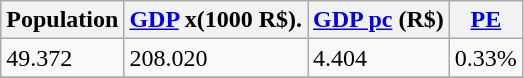<table class="wikitable" border="1">
<tr>
<th>Population </th>
<th><a href='#'>GDP</a> x(1000 R$).</th>
<th><a href='#'>GDP pc</a> (R$)</th>
<th><a href='#'>PE</a></th>
</tr>
<tr>
<td>49.372</td>
<td>208.020</td>
<td>4.404</td>
<td>0.33%</td>
</tr>
<tr>
</tr>
</table>
